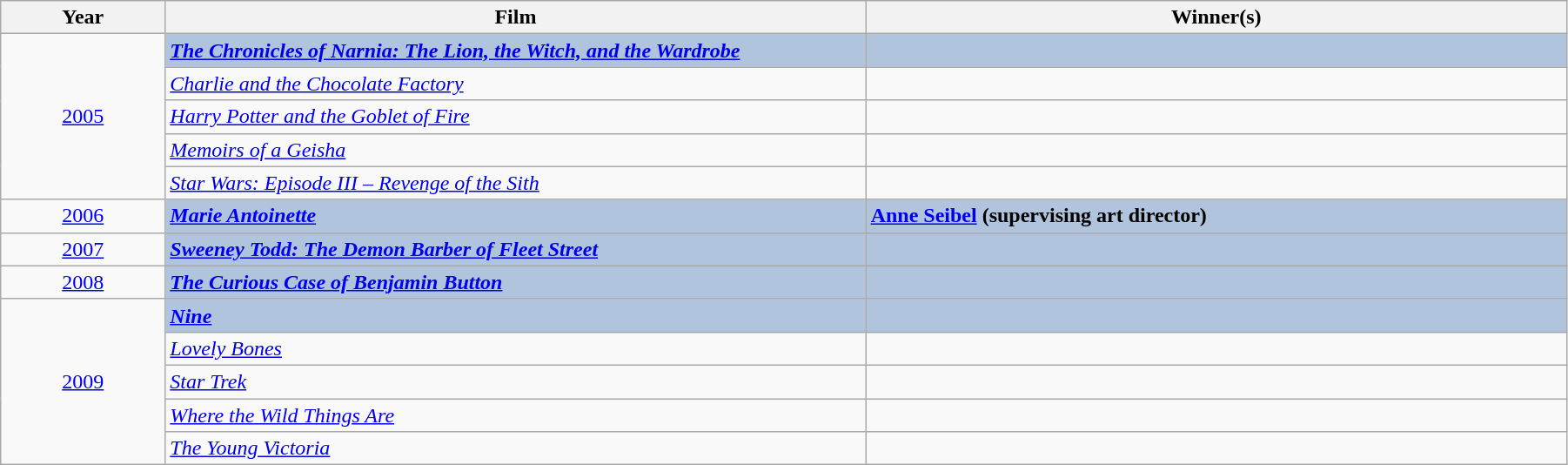<table class="wikitable" width="95%" cellpadding="5">
<tr>
<th width="100">Year</th>
<th width="450">Film</th>
<th width="450">Winner(s)</th>
</tr>
<tr>
<td rowspan="5;" style="text-align:center;"><a href='#'>2005</a></td>
<td style="background:#B0C4DE;"><strong><em><a href='#'>The Chronicles of Narnia: The Lion, the Witch, and the Wardrobe</a></em></strong></td>
<td style="background:#B0C4DE;"></td>
</tr>
<tr>
<td><em><a href='#'>Charlie and the Chocolate Factory</a></em></td>
<td></td>
</tr>
<tr>
<td><em><a href='#'>Harry Potter and the Goblet of Fire</a></em></td>
<td></td>
</tr>
<tr>
<td><em><a href='#'>Memoirs of a Geisha</a></em></td>
<td></td>
</tr>
<tr>
<td><em><a href='#'>Star Wars: Episode III – Revenge of the Sith</a></em></td>
<td></td>
</tr>
<tr>
<td style="text-align:center;"><a href='#'>2006</a></td>
<td style="background:#B0C4DE;"><strong><em><a href='#'>Marie Antoinette</a></em></strong></td>
<td style="background:#B0C4DE;"><strong><a href='#'>Anne Seibel</a> (supervising art director)</strong></td>
</tr>
<tr>
<td style="text-align:center;"><a href='#'>2007</a></td>
<td style="background:#B0C4DE;"><strong><em><a href='#'>Sweeney Todd: The Demon Barber of Fleet Street</a></em></strong></td>
<td style="background:#B0C4DE;"></td>
</tr>
<tr>
<td style="text-align:center;"><a href='#'>2008</a></td>
<td style="background:#B0C4DE;"><strong><em><a href='#'>The Curious Case of Benjamin Button</a></em></strong></td>
<td style="background:#B0C4DE;"></td>
</tr>
<tr>
<td rowspan="5;" style="text-align:center;"><a href='#'>2009</a></td>
<td style="background:#B0C4DE;"><strong><em><a href='#'>Nine</a></em></strong></td>
<td style="background:#B0C4DE;"></td>
</tr>
<tr>
<td><em><a href='#'>Lovely Bones</a></em></td>
<td></td>
</tr>
<tr>
<td><em><a href='#'>Star Trek</a></em></td>
<td></td>
</tr>
<tr>
<td><em><a href='#'>Where the Wild Things Are</a></em></td>
<td></td>
</tr>
<tr>
<td><em><a href='#'>The Young Victoria</a></em></td>
<td></td>
</tr>
</table>
